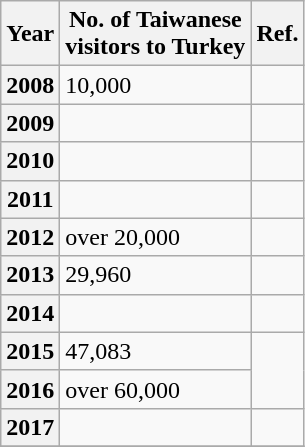<table class=wikitable style="text-align: left;">
<tr>
<th>Year</th>
<th>No. of Taiwanese <br>visitors to Turkey</th>
<th>Ref.</th>
</tr>
<tr>
<th>2008</th>
<td>10,000</td>
<td></td>
</tr>
<tr>
<th>2009</th>
<td></td>
<td></td>
</tr>
<tr>
<th>2010</th>
<td></td>
<td></td>
</tr>
<tr>
<th>2011</th>
<td></td>
<td></td>
</tr>
<tr>
<th>2012</th>
<td>over 20,000</td>
<td></td>
</tr>
<tr>
<th>2013</th>
<td>29,960</td>
<td></td>
</tr>
<tr>
<th>2014</th>
<td></td>
<td></td>
</tr>
<tr>
<th>2015</th>
<td>47,083</td>
<td rowspan="2"></td>
</tr>
<tr>
<th>2016</th>
<td>over 60,000</td>
</tr>
<tr>
<th>2017</th>
<td></td>
<td></td>
</tr>
<tr>
</tr>
</table>
